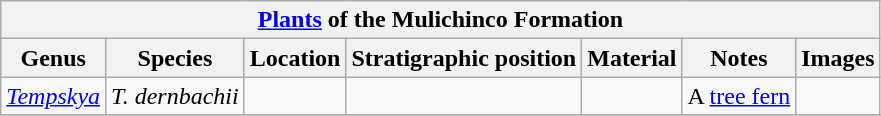<table class="wikitable" align="center">
<tr>
<th colspan="7" align="center"><a href='#'>Plants</a> of the Mulichinco Formation</th>
</tr>
<tr>
<th>Genus</th>
<th>Species</th>
<th>Location</th>
<th>Stratigraphic position</th>
<th>Material</th>
<th>Notes</th>
<th>Images</th>
</tr>
<tr>
<td><em><a href='#'>Tempskya</a></em></td>
<td><em>T. dernbachii</em></td>
<td></td>
<td></td>
<td></td>
<td>A <a href='#'>tree fern</a></td>
<td></td>
</tr>
<tr>
</tr>
</table>
